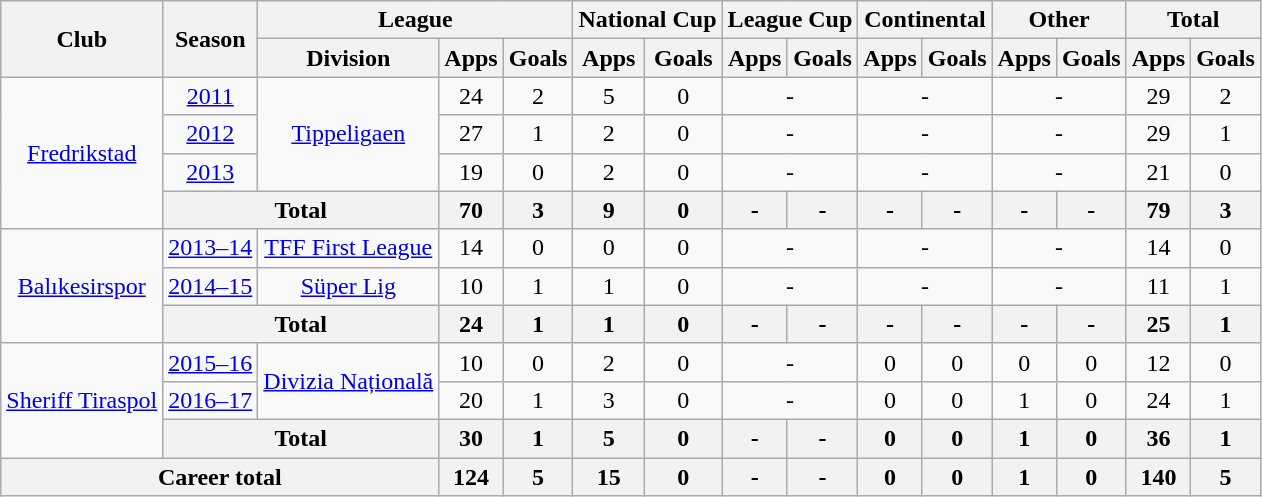<table class="wikitable" style="text-align: center;">
<tr>
<th rowspan="2">Club</th>
<th rowspan="2">Season</th>
<th colspan="3">League</th>
<th colspan="2">National Cup</th>
<th colspan="2">League Cup</th>
<th colspan="2">Continental</th>
<th colspan="2">Other</th>
<th colspan="2">Total</th>
</tr>
<tr>
<th>Division</th>
<th>Apps</th>
<th>Goals</th>
<th>Apps</th>
<th>Goals</th>
<th>Apps</th>
<th>Goals</th>
<th>Apps</th>
<th>Goals</th>
<th>Apps</th>
<th>Goals</th>
<th>Apps</th>
<th>Goals</th>
</tr>
<tr>
<td rowspan="4" valign="center"><a href='#'>Fredrikstad</a></td>
<td><a href='#'>2011</a></td>
<td rowspan="3" valign="center"><a href='#'>Tippeligaen</a></td>
<td>24</td>
<td>2</td>
<td>5</td>
<td>0</td>
<td colspan="2">-</td>
<td colspan="2">-</td>
<td colspan="2">-</td>
<td>29</td>
<td>2</td>
</tr>
<tr>
<td><a href='#'>2012</a></td>
<td>27</td>
<td>1</td>
<td>2</td>
<td>0</td>
<td colspan="2">-</td>
<td colspan="2">-</td>
<td colspan="2">-</td>
<td>29</td>
<td>1</td>
</tr>
<tr>
<td><a href='#'>2013</a></td>
<td>19</td>
<td>0</td>
<td>2</td>
<td>0</td>
<td colspan="2">-</td>
<td colspan="2">-</td>
<td colspan="2">-</td>
<td>21</td>
<td>0</td>
</tr>
<tr>
<th colspan="2">Total</th>
<th>70</th>
<th>3</th>
<th>9</th>
<th>0</th>
<th>-</th>
<th>-</th>
<th>-</th>
<th>-</th>
<th>-</th>
<th>-</th>
<th>79</th>
<th>3</th>
</tr>
<tr>
<td rowspan="3" valign="center"><a href='#'>Balıkesirspor</a></td>
<td><a href='#'>2013–14</a></td>
<td><a href='#'>TFF First League</a></td>
<td>14</td>
<td>0</td>
<td>0</td>
<td>0</td>
<td colspan="2">-</td>
<td colspan="2">-</td>
<td colspan="2">-</td>
<td>14</td>
<td>0</td>
</tr>
<tr>
<td><a href='#'>2014–15</a></td>
<td><a href='#'>Süper Lig</a></td>
<td>10</td>
<td>1</td>
<td>1</td>
<td>0</td>
<td colspan="2">-</td>
<td colspan="2">-</td>
<td colspan="2">-</td>
<td>11</td>
<td>1</td>
</tr>
<tr>
<th colspan="2">Total</th>
<th>24</th>
<th>1</th>
<th>1</th>
<th>0</th>
<th>-</th>
<th>-</th>
<th>-</th>
<th>-</th>
<th>-</th>
<th>-</th>
<th>25</th>
<th>1</th>
</tr>
<tr>
<td rowspan="3" valign="center"><a href='#'>Sheriff Tiraspol</a></td>
<td><a href='#'>2015–16</a></td>
<td rowspan="2" valign="center"><a href='#'>Divizia Națională</a></td>
<td>10</td>
<td>0</td>
<td>2</td>
<td>0</td>
<td colspan="2">-</td>
<td>0</td>
<td>0</td>
<td>0</td>
<td>0</td>
<td>12</td>
<td>0</td>
</tr>
<tr>
<td><a href='#'>2016–17</a></td>
<td>20</td>
<td>1</td>
<td>3</td>
<td>0</td>
<td colspan="2">-</td>
<td>0</td>
<td>0</td>
<td>1</td>
<td>0</td>
<td>24</td>
<td>1</td>
</tr>
<tr>
<th colspan="2">Total</th>
<th>30</th>
<th>1</th>
<th>5</th>
<th>0</th>
<th>-</th>
<th>-</th>
<th>0</th>
<th>0</th>
<th>1</th>
<th>0</th>
<th>36</th>
<th>1</th>
</tr>
<tr>
<th colspan="3">Career total</th>
<th>124</th>
<th>5</th>
<th>15</th>
<th>0</th>
<th>-</th>
<th>-</th>
<th>0</th>
<th>0</th>
<th>1</th>
<th>0</th>
<th>140</th>
<th>5</th>
</tr>
</table>
